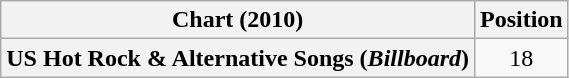<table class="wikitable plainrowheaders" style="text-align:center">
<tr>
<th scope="col">Chart (2010)</th>
<th scope="col">Position</th>
</tr>
<tr>
<th scope="row">US Hot Rock & Alternative Songs (<em>Billboard</em>)</th>
<td>18</td>
</tr>
</table>
